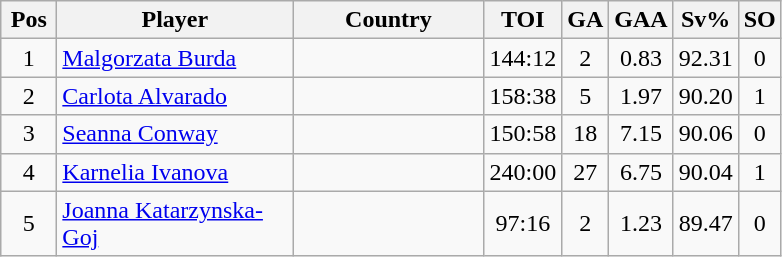<table class="wikitable sortable" style="text-align: center;">
<tr>
<th width=30>Pos</th>
<th width=150>Player</th>
<th width=120>Country</th>
<th width=20>TOI</th>
<th width=20>GA</th>
<th width=20>GAA</th>
<th width=20>Sv%</th>
<th width=20>SO</th>
</tr>
<tr>
<td>1</td>
<td align=left><a href='#'>Malgorzata Burda</a></td>
<td align=left></td>
<td>144:12</td>
<td>2</td>
<td>0.83</td>
<td>92.31</td>
<td>0</td>
</tr>
<tr>
<td>2</td>
<td align=left><a href='#'>Carlota Alvarado</a></td>
<td align=left></td>
<td>158:38</td>
<td>5</td>
<td>1.97</td>
<td>90.20</td>
<td>1</td>
</tr>
<tr>
<td>3</td>
<td align=left><a href='#'>Seanna Conway</a></td>
<td align=left></td>
<td>150:58</td>
<td>18</td>
<td>7.15</td>
<td>90.06</td>
<td>0</td>
</tr>
<tr>
<td>4</td>
<td align=left><a href='#'>Karnelia Ivanova</a></td>
<td align=left></td>
<td>240:00</td>
<td>27</td>
<td>6.75</td>
<td>90.04</td>
<td>1</td>
</tr>
<tr>
<td>5</td>
<td align=left><a href='#'>Joanna Katarzynska-Goj</a></td>
<td align=left></td>
<td>97:16</td>
<td>2</td>
<td>1.23</td>
<td>89.47</td>
<td>0</td>
</tr>
</table>
